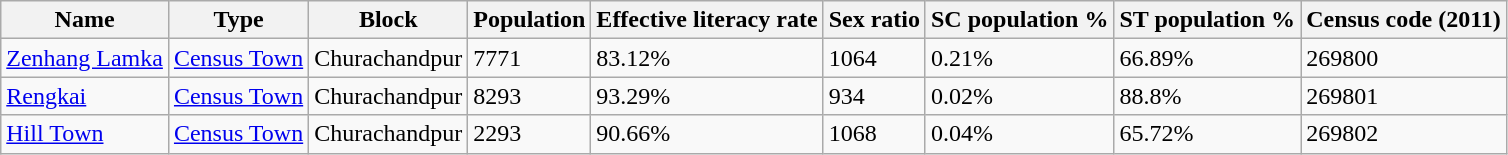<table class="wikitable sortable">
<tr>
<th>Name</th>
<th>Type</th>
<th>Block</th>
<th>Population</th>
<th>Effective literacy rate</th>
<th>Sex ratio</th>
<th>SC population %</th>
<th>ST population %</th>
<th>Census code (2011)</th>
</tr>
<tr>
<td><a href='#'>Zenhang Lamka</a></td>
<td><a href='#'>Census Town</a></td>
<td>Churachandpur</td>
<td>7771</td>
<td>83.12%</td>
<td>1064</td>
<td>0.21%</td>
<td>66.89%</td>
<td>269800</td>
</tr>
<tr>
<td><a href='#'>Rengkai</a></td>
<td><a href='#'>Census Town</a></td>
<td>Churachandpur</td>
<td>8293</td>
<td>93.29%</td>
<td>934</td>
<td>0.02%</td>
<td>88.8%</td>
<td>269801</td>
</tr>
<tr>
<td><a href='#'>Hill Town</a></td>
<td><a href='#'>Census Town</a></td>
<td>Churachandpur</td>
<td>2293</td>
<td>90.66%</td>
<td>1068</td>
<td>0.04%</td>
<td>65.72%</td>
<td>269802</td>
</tr>
</table>
